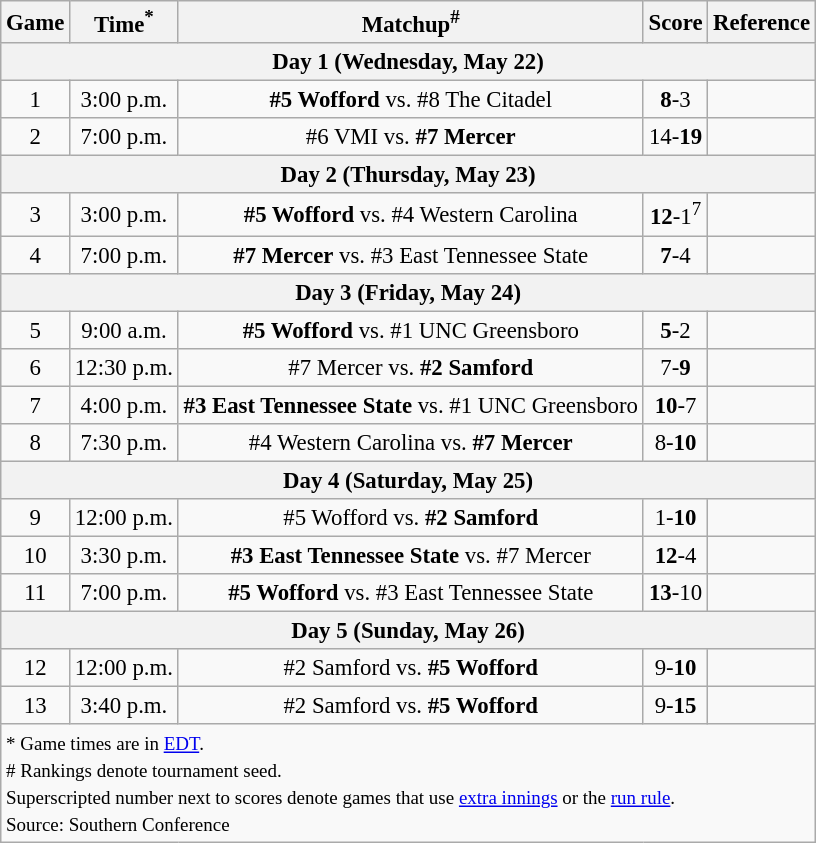<table class="wikitable" style="font-size: 95%">
<tr align="center">
<th>Game</th>
<th>Time<sup>*</sup></th>
<th>Matchup<sup>#</sup></th>
<th>Score</th>
<th>Reference</th>
</tr>
<tr>
<th colspan=6>Day 1 (Wednesday, May 22)</th>
</tr>
<tr>
<td style="text-align:center;">1</td>
<td style="text-align:center;">3:00 p.m.</td>
<td style="text-align:center;"><strong>#5 Wofford</strong> vs. #8 The Citadel</td>
<td style="text-align:center;"><strong>8</strong>-3</td>
<td style="text-align:center;"></td>
</tr>
<tr>
<td style="text-align:center;">2</td>
<td style="text-align:center;">7:00 p.m.</td>
<td style="text-align:center;">#6 VMI vs. <strong>#7 Mercer</strong></td>
<td style="text-align:center;">14-<strong>19</strong></td>
<td style="text-align:center;"></td>
</tr>
<tr>
<th colspan=6>Day 2 (Thursday, May 23)</th>
</tr>
<tr>
<td style="text-align:center;">3</td>
<td style="text-align:center;">3:00 p.m.</td>
<td style="text-align:center;"><strong>#5 Wofford</strong> vs. #4 Western Carolina</td>
<td style="text-align:center;"><strong>12</strong>-1<sup>7</sup></td>
<td style="text-align:center;"></td>
</tr>
<tr>
<td style="text-align:center;">4</td>
<td style="text-align:center;">7:00 p.m.</td>
<td style="text-align:center;"><strong>#7 Mercer</strong> vs. #3 East Tennessee State</td>
<td style="text-align:center;"><strong>7</strong>-4</td>
<td style="text-align:center;"></td>
</tr>
<tr>
<th colspan=6>Day 3 (Friday, May 24)</th>
</tr>
<tr>
<td style="text-align:center;">5</td>
<td style="text-align:center;">9:00 a.m.</td>
<td style="text-align:center;"><strong>#5 Wofford</strong> vs. #1 UNC Greensboro</td>
<td style="text-align:center;"><strong>5</strong>-2</td>
<td style="text-align:center;"></td>
</tr>
<tr>
<td style="text-align:center;">6</td>
<td style="text-align:center;">12:30 p.m.</td>
<td style="text-align:center;">#7 Mercer vs. <strong>#2 Samford</strong></td>
<td style="text-align:center;">7-<strong>9</strong></td>
<td style="text-align:center;"></td>
</tr>
<tr>
<td style="text-align:center;">7</td>
<td style="text-align:center;">4:00 p.m.</td>
<td style="text-align:center;"><strong>#3 East Tennessee State</strong> vs. #1 UNC Greensboro</td>
<td style="text-align:center;"><strong>10</strong>-7</td>
<td style="text-align:center;"></td>
</tr>
<tr>
<td style="text-align:center;">8</td>
<td style="text-align:center;">7:30 p.m.</td>
<td style="text-align:center;">#4 Western Carolina vs. <strong>#7 Mercer</strong></td>
<td style="text-align:center;">8-<strong>10</strong></td>
<td style="text-align:center;"></td>
</tr>
<tr>
<th colspan=6>Day 4 (Saturday, May 25)</th>
</tr>
<tr>
<td style="text-align:center;">9</td>
<td style="text-align:center;">12:00 p.m.</td>
<td style="text-align:center;">#5 Wofford vs. <strong>#2 Samford</strong></td>
<td style="text-align:center;">1-<strong>10</strong></td>
<td style="text-align:center;"></td>
</tr>
<tr>
<td style="text-align:center;">10</td>
<td style="text-align:center;">3:30 p.m.</td>
<td style="text-align:center;"><strong>#3 East Tennessee State</strong> vs. #7 Mercer</td>
<td style="text-align:center;"><strong>12</strong>-4</td>
<td style="text-align:center;"></td>
</tr>
<tr>
<td style="text-align:center;">11</td>
<td style="text-align:center;">7:00 p.m.</td>
<td style="text-align:center;"><strong>#5 Wofford</strong> vs. #3 East Tennessee State</td>
<td style="text-align:center;"><strong>13</strong>-10</td>
<td style="text-align:center;"></td>
</tr>
<tr>
<th colspan=6>Day 5 (Sunday, May 26)</th>
</tr>
<tr>
<td style="text-align:center;">12</td>
<td style="text-align:center;">12:00 p.m.</td>
<td style="text-align:center;">#2 Samford vs. <strong>#5 Wofford</strong></td>
<td style="text-align:center;">9-<strong>10</strong></td>
<td style="text-align:center;"></td>
</tr>
<tr>
<td style="text-align:center;">13</td>
<td style="text-align:center;">3:40 p.m.</td>
<td style="text-align:center;">#2 Samford vs. <strong>#5 Wofford</strong></td>
<td style="text-align:center;">9-<strong>15</strong></td>
<td style="text-align:center;"></td>
</tr>
<tr>
<td colspan=6><small>* Game times are in <a href='#'>EDT</a>.<br># Rankings denote tournament seed.<br>Superscripted number next to scores denote games that use <a href='#'>extra innings</a> or the <a href='#'>run rule</a>.<br>Source: Southern Conference</small></td>
</tr>
</table>
